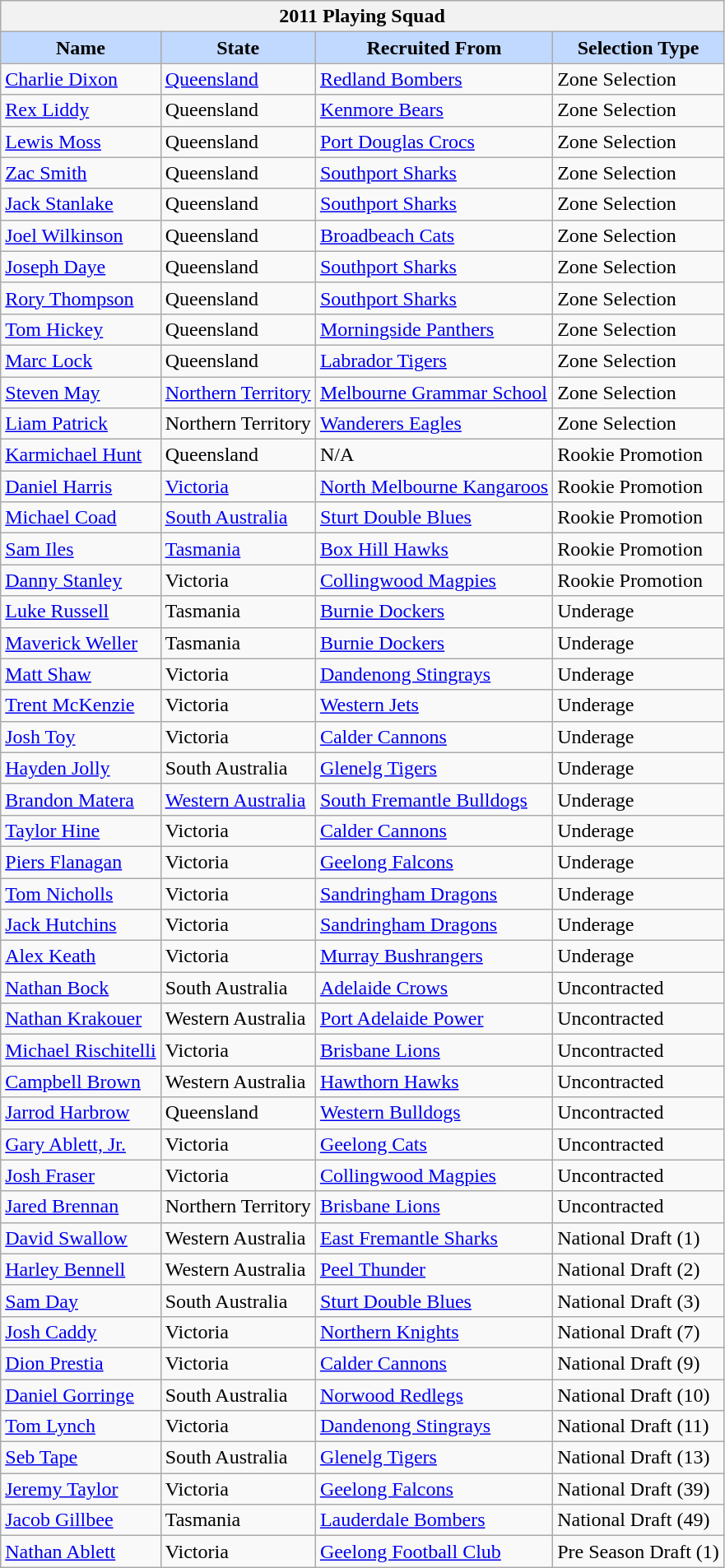<table class="wikitable collapsible collapsed">
<tr>
<th colspan="4">2011 Playing Squad</th>
</tr>
<tr style="background:#c1d8ff; text-align:center;">
<td><strong>Name</strong></td>
<td><strong>State</strong></td>
<td><strong>Recruited From</strong></td>
<td><strong>Selection Type</strong></td>
</tr>
<tr>
<td><a href='#'>Charlie Dixon</a></td>
<td><a href='#'>Queensland</a></td>
<td><a href='#'>Redland Bombers</a></td>
<td>Zone Selection</td>
</tr>
<tr>
<td><a href='#'>Rex Liddy</a></td>
<td>Queensland</td>
<td><a href='#'>Kenmore Bears</a></td>
<td>Zone Selection</td>
</tr>
<tr>
<td><a href='#'>Lewis Moss</a></td>
<td>Queensland</td>
<td><a href='#'>Port Douglas Crocs</a></td>
<td>Zone Selection</td>
</tr>
<tr>
<td><a href='#'>Zac Smith</a></td>
<td>Queensland</td>
<td><a href='#'>Southport Sharks</a></td>
<td>Zone Selection</td>
</tr>
<tr>
<td><a href='#'>Jack Stanlake</a></td>
<td>Queensland</td>
<td><a href='#'>Southport Sharks</a></td>
<td>Zone Selection</td>
</tr>
<tr>
<td><a href='#'>Joel Wilkinson</a></td>
<td>Queensland</td>
<td><a href='#'>Broadbeach Cats</a></td>
<td>Zone Selection</td>
</tr>
<tr>
<td><a href='#'>Joseph Daye</a></td>
<td>Queensland</td>
<td><a href='#'>Southport Sharks</a></td>
<td>Zone Selection</td>
</tr>
<tr>
<td><a href='#'>Rory Thompson</a></td>
<td>Queensland</td>
<td><a href='#'>Southport Sharks</a></td>
<td>Zone Selection</td>
</tr>
<tr>
<td><a href='#'>Tom Hickey</a></td>
<td>Queensland</td>
<td><a href='#'>Morningside Panthers</a></td>
<td>Zone Selection</td>
</tr>
<tr>
<td><a href='#'>Marc Lock</a></td>
<td>Queensland</td>
<td><a href='#'>Labrador Tigers</a></td>
<td>Zone Selection</td>
</tr>
<tr>
<td><a href='#'>Steven May</a></td>
<td><a href='#'>Northern Territory</a></td>
<td><a href='#'>Melbourne Grammar School</a></td>
<td>Zone Selection</td>
</tr>
<tr>
<td><a href='#'>Liam Patrick</a></td>
<td>Northern Territory</td>
<td><a href='#'>Wanderers Eagles</a></td>
<td>Zone Selection</td>
</tr>
<tr>
<td><a href='#'>Karmichael Hunt</a></td>
<td>Queensland</td>
<td>N/A</td>
<td>Rookie Promotion</td>
</tr>
<tr>
<td><a href='#'>Daniel Harris</a></td>
<td><a href='#'>Victoria</a></td>
<td><a href='#'>North Melbourne Kangaroos</a></td>
<td>Rookie Promotion</td>
</tr>
<tr>
<td><a href='#'>Michael Coad</a></td>
<td><a href='#'>South Australia</a></td>
<td><a href='#'>Sturt Double Blues</a></td>
<td>Rookie Promotion</td>
</tr>
<tr>
<td><a href='#'>Sam Iles</a></td>
<td><a href='#'>Tasmania</a></td>
<td><a href='#'>Box Hill Hawks</a></td>
<td>Rookie Promotion</td>
</tr>
<tr>
<td><a href='#'>Danny Stanley</a></td>
<td>Victoria</td>
<td><a href='#'>Collingwood Magpies</a></td>
<td>Rookie Promotion</td>
</tr>
<tr>
<td><a href='#'>Luke Russell</a></td>
<td>Tasmania</td>
<td><a href='#'>Burnie Dockers</a></td>
<td>Underage</td>
</tr>
<tr>
<td><a href='#'>Maverick Weller</a></td>
<td>Tasmania</td>
<td><a href='#'>Burnie Dockers</a></td>
<td>Underage</td>
</tr>
<tr>
<td><a href='#'>Matt Shaw</a></td>
<td>Victoria</td>
<td><a href='#'>Dandenong Stingrays</a></td>
<td>Underage</td>
</tr>
<tr>
<td><a href='#'>Trent McKenzie</a></td>
<td>Victoria</td>
<td><a href='#'>Western Jets</a></td>
<td>Underage</td>
</tr>
<tr>
<td><a href='#'>Josh Toy</a></td>
<td>Victoria</td>
<td><a href='#'>Calder Cannons</a></td>
<td>Underage</td>
</tr>
<tr>
<td><a href='#'>Hayden Jolly</a></td>
<td>South Australia</td>
<td><a href='#'>Glenelg Tigers</a></td>
<td>Underage</td>
</tr>
<tr>
<td><a href='#'>Brandon Matera</a></td>
<td><a href='#'>Western Australia</a></td>
<td><a href='#'>South Fremantle Bulldogs</a></td>
<td>Underage</td>
</tr>
<tr>
<td><a href='#'>Taylor Hine</a></td>
<td>Victoria</td>
<td><a href='#'>Calder Cannons</a></td>
<td>Underage</td>
</tr>
<tr>
<td><a href='#'>Piers Flanagan</a></td>
<td>Victoria</td>
<td><a href='#'>Geelong Falcons</a></td>
<td>Underage</td>
</tr>
<tr>
<td><a href='#'>Tom Nicholls</a></td>
<td>Victoria</td>
<td><a href='#'>Sandringham Dragons</a></td>
<td>Underage</td>
</tr>
<tr>
<td><a href='#'>Jack Hutchins</a></td>
<td>Victoria</td>
<td><a href='#'>Sandringham Dragons</a></td>
<td>Underage</td>
</tr>
<tr>
<td><a href='#'>Alex Keath</a></td>
<td>Victoria</td>
<td><a href='#'>Murray Bushrangers</a></td>
<td>Underage</td>
</tr>
<tr>
<td><a href='#'>Nathan Bock</a></td>
<td>South Australia</td>
<td><a href='#'>Adelaide Crows</a></td>
<td>Uncontracted</td>
</tr>
<tr>
<td><a href='#'>Nathan Krakouer</a></td>
<td>Western Australia</td>
<td><a href='#'>Port Adelaide Power</a></td>
<td>Uncontracted</td>
</tr>
<tr>
<td><a href='#'>Michael Rischitelli</a></td>
<td>Victoria</td>
<td><a href='#'>Brisbane Lions</a></td>
<td>Uncontracted</td>
</tr>
<tr>
<td><a href='#'>Campbell Brown</a></td>
<td>Western Australia</td>
<td><a href='#'>Hawthorn Hawks</a></td>
<td>Uncontracted</td>
</tr>
<tr>
<td><a href='#'>Jarrod Harbrow</a></td>
<td>Queensland</td>
<td><a href='#'>Western Bulldogs</a></td>
<td>Uncontracted</td>
</tr>
<tr>
<td><a href='#'>Gary Ablett, Jr.</a></td>
<td>Victoria</td>
<td><a href='#'>Geelong Cats</a></td>
<td>Uncontracted</td>
</tr>
<tr>
<td><a href='#'>Josh Fraser</a></td>
<td>Victoria</td>
<td><a href='#'>Collingwood Magpies</a></td>
<td>Uncontracted</td>
</tr>
<tr>
<td><a href='#'>Jared Brennan</a></td>
<td>Northern Territory</td>
<td><a href='#'>Brisbane Lions</a></td>
<td>Uncontracted</td>
</tr>
<tr>
<td><a href='#'>David Swallow</a></td>
<td>Western Australia</td>
<td><a href='#'>East Fremantle Sharks</a></td>
<td>National Draft (1)</td>
</tr>
<tr>
<td><a href='#'>Harley Bennell</a></td>
<td>Western Australia</td>
<td><a href='#'>Peel Thunder</a></td>
<td>National Draft (2)</td>
</tr>
<tr>
<td><a href='#'>Sam Day</a></td>
<td>South Australia</td>
<td><a href='#'>Sturt Double Blues</a></td>
<td>National Draft (3)</td>
</tr>
<tr>
<td><a href='#'>Josh Caddy</a></td>
<td>Victoria</td>
<td><a href='#'>Northern Knights</a></td>
<td>National Draft (7)</td>
</tr>
<tr>
<td><a href='#'>Dion Prestia</a></td>
<td>Victoria</td>
<td><a href='#'>Calder Cannons</a></td>
<td>National Draft (9)</td>
</tr>
<tr>
<td><a href='#'>Daniel Gorringe</a></td>
<td>South Australia</td>
<td><a href='#'>Norwood Redlegs</a></td>
<td>National Draft (10)</td>
</tr>
<tr>
<td><a href='#'>Tom Lynch</a></td>
<td>Victoria</td>
<td><a href='#'>Dandenong Stingrays</a></td>
<td>National Draft (11)</td>
</tr>
<tr>
<td><a href='#'>Seb Tape</a></td>
<td>South Australia</td>
<td><a href='#'>Glenelg Tigers</a></td>
<td>National Draft (13)</td>
</tr>
<tr>
<td><a href='#'>Jeremy Taylor</a></td>
<td>Victoria</td>
<td><a href='#'>Geelong Falcons</a></td>
<td>National Draft (39)</td>
</tr>
<tr>
<td><a href='#'>Jacob Gillbee</a></td>
<td>Tasmania</td>
<td><a href='#'>Lauderdale Bombers</a></td>
<td>National Draft (49)</td>
</tr>
<tr>
<td><a href='#'>Nathan Ablett</a></td>
<td>Victoria</td>
<td><a href='#'>Geelong Football Club</a></td>
<td>Pre Season Draft (1)</td>
</tr>
</table>
